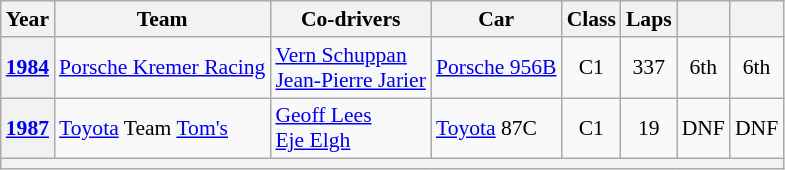<table class="wikitable" style="text-align:center; font-size:90%">
<tr>
<th>Year</th>
<th>Team</th>
<th>Co-drivers</th>
<th>Car</th>
<th>Class</th>
<th>Laps</th>
<th></th>
<th></th>
</tr>
<tr>
<th><a href='#'>1984</a></th>
<td align="left" nowrap> <a href='#'>Porsche Kremer Racing</a></td>
<td align="left" nowrap> <a href='#'>Vern Schuppan</a><br> <a href='#'>Jean-Pierre Jarier</a></td>
<td align="left" nowrap><a href='#'>Porsche 956B</a></td>
<td>C1</td>
<td>337</td>
<td>6th</td>
<td>6th</td>
</tr>
<tr>
<th><a href='#'>1987</a></th>
<td align="left" nowrap> <a href='#'>Toyota</a> Team <a href='#'>Tom's</a></td>
<td align="left" nowrap> <a href='#'>Geoff Lees</a><br> <a href='#'>Eje Elgh</a></td>
<td align="left" nowrap><a href='#'>Toyota</a> 87C</td>
<td>C1</td>
<td>19</td>
<td>DNF</td>
<td>DNF</td>
</tr>
<tr>
<th colspan="8"></th>
</tr>
</table>
